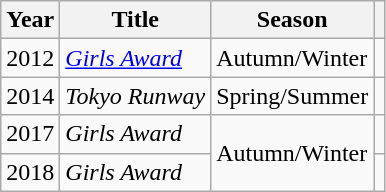<table class="wikitable">
<tr>
<th>Year</th>
<th>Title</th>
<th>Season</th>
<th></th>
</tr>
<tr>
<td>2012</td>
<td><em><a href='#'>Girls Award</a></em></td>
<td>Autumn/Winter</td>
<td></td>
</tr>
<tr>
<td>2014</td>
<td><em>Tokyo Runway</em></td>
<td>Spring/Summer</td>
<td></td>
</tr>
<tr>
<td>2017</td>
<td><em>Girls Award</em></td>
<td rowspan="2">Autumn/Winter</td>
<td></td>
</tr>
<tr>
<td>2018</td>
<td><em>Girls Award</em></td>
<td></td>
</tr>
</table>
